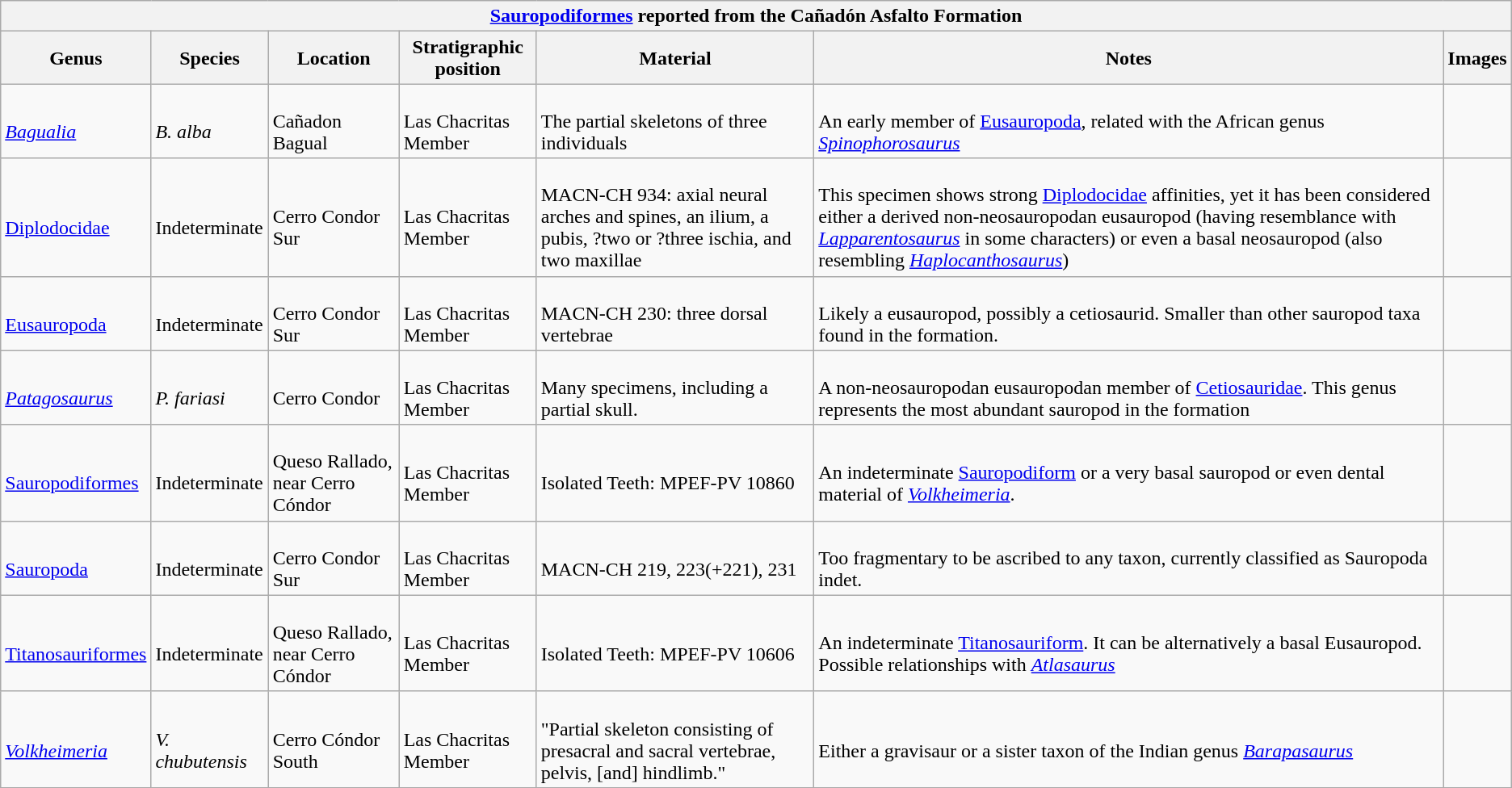<table class="wikitable sortable">
<tr>
<th colspan="7" align="center"><strong><a href='#'>Sauropodiformes</a> reported from the Cañadón Asfalto Formation</strong></th>
</tr>
<tr>
<th>Genus</th>
<th>Species</th>
<th>Location</th>
<th>Stratigraphic position</th>
<th>Material</th>
<th>Notes</th>
<th>Images</th>
</tr>
<tr>
<td><br><em><a href='#'>Bagualia</a></em></td>
<td><br><em>B. alba</em></td>
<td><br>Cañadon Bagual</td>
<td><br>Las Chacritas Member</td>
<td><br>The partial skeletons of three individuals</td>
<td><br>An early member of <a href='#'>Eusauropoda</a>, related with the African genus <em><a href='#'>Spinophorosaurus</a></em></td>
<td></td>
</tr>
<tr>
<td><br><a href='#'>Diplodocidae</a></td>
<td><br>Indeterminate</td>
<td><br>Cerro Condor Sur</td>
<td><br>Las Chacritas Member</td>
<td><br>MACN-CH 934: axial neural arches and spines, an ilium, a pubis, ?two or ?three ischia, and two maxillae</td>
<td><br>This specimen shows strong <a href='#'>Diplodocidae</a> affinities, yet it has been considered either a derived non-neosauropodan eusauropod (having resemblance with <em><a href='#'>Lapparentosaurus</a></em> in some characters) or even a basal neosauropod (also resembling <em><a href='#'>Haplocanthosaurus</a></em>)</td>
<td></td>
</tr>
<tr>
<td><br><a href='#'>Eusauropoda</a></td>
<td><br>Indeterminate</td>
<td><br>Cerro Condor Sur</td>
<td><br>Las Chacritas Member</td>
<td><br>MACN-CH 230: three dorsal vertebrae</td>
<td><br>Likely a eusauropod, possibly a cetiosaurid. Smaller than other sauropod taxa found in the formation.</td>
<td></td>
</tr>
<tr>
<td><br><em><a href='#'>Patagosaurus</a></em></td>
<td><br><em>P. fariasi</em></td>
<td><br>Cerro Condor</td>
<td><br>Las Chacritas Member</td>
<td><br>Many specimens, including a partial skull.</td>
<td><br>A non-neosauropodan eusauropodan member of <a href='#'>Cetiosauridae</a>. This genus represents the most abundant sauropod in the formation</td>
<td><br></td>
</tr>
<tr>
<td><br><a href='#'>Sauropodiformes</a></td>
<td><br>Indeterminate</td>
<td><br>Queso Rallado, near Cerro Cóndor</td>
<td><br>Las Chacritas Member</td>
<td><br>Isolated Teeth: MPEF-PV 10860</td>
<td><br>An indeterminate <a href='#'>Sauropodiform</a> or a very basal sauropod or even dental material of <em><a href='#'>Volkheimeria</a></em>.</td>
<td></td>
</tr>
<tr>
<td><br><a href='#'>Sauropoda</a></td>
<td><br>Indeterminate</td>
<td><br>Cerro Condor Sur</td>
<td><br>Las Chacritas Member</td>
<td><br>MACN-CH 219, 223(+221), 231</td>
<td><br>Too fragmentary to be ascribed to any taxon, currently classified as Sauropoda indet.</td>
<td></td>
</tr>
<tr>
<td><br><a href='#'>Titanosauriformes</a></td>
<td><br>Indeterminate</td>
<td><br>Queso Rallado, near Cerro Cóndor</td>
<td><br>Las Chacritas Member</td>
<td><br>Isolated Teeth: MPEF-PV 10606</td>
<td><br>An indeterminate <a href='#'>Titanosauriform</a>. It can be alternatively a basal Eusauropod. Possible relationships with <em><a href='#'>Atlasaurus</a></em></td>
<td></td>
</tr>
<tr>
<td><br><em><a href='#'>Volkheimeria</a></em></td>
<td><br><em>V. chubutensis</em></td>
<td><br>Cerro Cóndor South</td>
<td><br>Las Chacritas Member</td>
<td><br>"Partial skeleton consisting of presacral and sacral vertebrae, pelvis, [and] hindlimb."</td>
<td><br>Either a gravisaur or a sister taxon of the Indian genus <em><a href='#'>Barapasaurus</a></em></td>
<td></td>
</tr>
<tr>
</tr>
</table>
